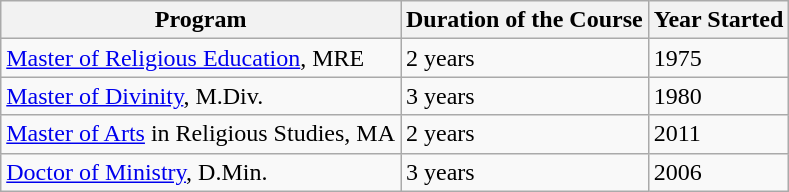<table class="wikitable sortable">
<tr>
<th>Program</th>
<th class="unsortable">Duration of the Course</th>
<th class="unsortable">Year Started</th>
</tr>
<tr>
<td><a href='#'>Master of Religious Education</a>, MRE</td>
<td>2 years</td>
<td>1975</td>
</tr>
<tr>
<td><a href='#'>Master of Divinity</a>, M.Div.</td>
<td>3 years</td>
<td>1980</td>
</tr>
<tr>
<td><a href='#'>Master of Arts</a> in Religious Studies, MA</td>
<td>2 years</td>
<td>2011</td>
</tr>
<tr>
<td><a href='#'>Doctor of Ministry</a>, D.Min.</td>
<td>3 years</td>
<td>2006</td>
</tr>
</table>
